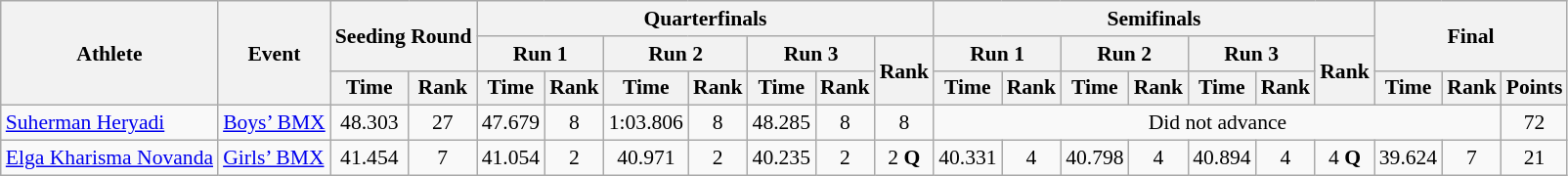<table class="wikitable" border="1" style="font-size:90%">
<tr>
<th rowspan=3>Athlete</th>
<th rowspan=3>Event</th>
<th rowspan=2 colspan=2>Seeding Round</th>
<th colspan=7>Quarterfinals</th>
<th colspan=7>Semifinals</th>
<th rowspan=2 colspan=3>Final</th>
</tr>
<tr>
<th colspan=2>Run 1</th>
<th colspan=2>Run 2</th>
<th colspan=2>Run 3</th>
<th rowspan=2>Rank</th>
<th colspan=2>Run 1</th>
<th colspan=2>Run 2</th>
<th colspan=2>Run 3</th>
<th rowspan=2>Rank</th>
</tr>
<tr>
<th>Time</th>
<th>Rank</th>
<th>Time</th>
<th>Rank</th>
<th>Time</th>
<th>Rank</th>
<th>Time</th>
<th>Rank</th>
<th>Time</th>
<th>Rank</th>
<th>Time</th>
<th>Rank</th>
<th>Time</th>
<th>Rank</th>
<th>Time</th>
<th>Rank</th>
<th>Points</th>
</tr>
<tr>
<td><a href='#'>Suherman Heryadi</a></td>
<td><a href='#'>Boys’ BMX</a></td>
<td align=center>48.303</td>
<td align=center>27</td>
<td align=center>47.679</td>
<td align=center>8</td>
<td align=center>1:03.806</td>
<td align=center>8</td>
<td align=center>48.285</td>
<td align=center>8</td>
<td align=center>8</td>
<td align=center colspan=9>Did not advance</td>
<td align=center>72</td>
</tr>
<tr>
<td><a href='#'>Elga Kharisma Novanda</a></td>
<td><a href='#'>Girls’ BMX</a></td>
<td align=center>41.454</td>
<td align=center>7</td>
<td align=center>41.054</td>
<td align=center>2</td>
<td align=center>40.971</td>
<td align=center>2</td>
<td align=center>40.235</td>
<td align=center>2</td>
<td align=center>2 <strong>Q</strong></td>
<td align=center>40.331</td>
<td align=center>4</td>
<td align=center>40.798</td>
<td align=center>4</td>
<td align=center>40.894</td>
<td align=center>4</td>
<td align=center>4 <strong>Q</strong></td>
<td align=center>39.624</td>
<td align=center>7</td>
<td align=center>21</td>
</tr>
</table>
